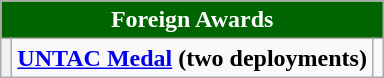<table class="wikitable">
<tr>
<th colspan="3" style="background:#006400; color:#FFFFFF; text-align:center">Foreign Awards</th>
</tr>
<tr>
<th></th>
<td><strong><a href='#'>UNTAC Medal</a> (two deployments)</strong></td>
<td></td>
</tr>
</table>
